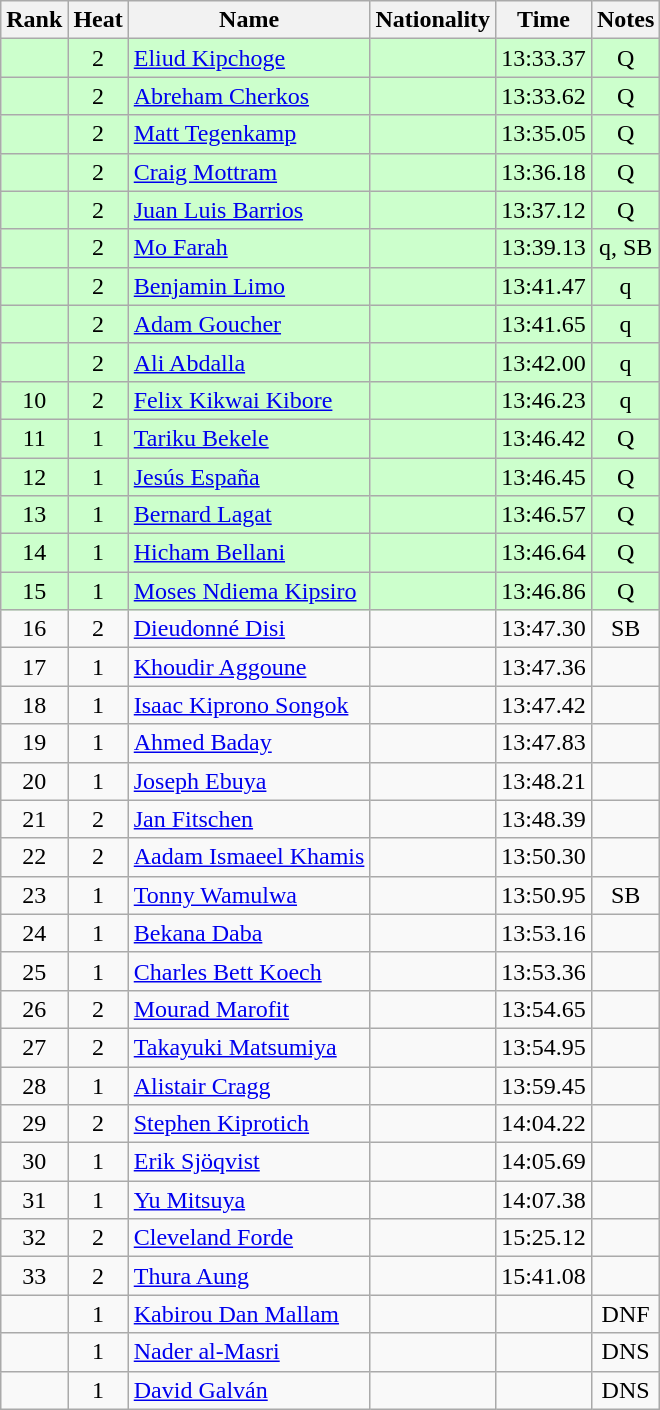<table class="wikitable sortable" style="text-align:center">
<tr>
<th>Rank</th>
<th>Heat</th>
<th>Name</th>
<th>Nationality</th>
<th>Time</th>
<th>Notes</th>
</tr>
<tr bgcolor=ccffcc>
<td></td>
<td>2</td>
<td align=left><a href='#'>Eliud Kipchoge</a></td>
<td align=left></td>
<td>13:33.37</td>
<td>Q</td>
</tr>
<tr bgcolor=ccffcc>
<td></td>
<td>2</td>
<td align=left><a href='#'>Abreham Cherkos</a></td>
<td align=left></td>
<td>13:33.62</td>
<td>Q</td>
</tr>
<tr bgcolor=ccffcc>
<td></td>
<td>2</td>
<td align=left><a href='#'>Matt Tegenkamp</a></td>
<td align=left></td>
<td>13:35.05</td>
<td>Q</td>
</tr>
<tr bgcolor=ccffcc>
<td></td>
<td>2</td>
<td align=left><a href='#'>Craig Mottram</a></td>
<td align=left></td>
<td>13:36.18</td>
<td>Q</td>
</tr>
<tr bgcolor=ccffcc>
<td></td>
<td>2</td>
<td align=left><a href='#'>Juan Luis Barrios</a></td>
<td align=left></td>
<td>13:37.12</td>
<td>Q</td>
</tr>
<tr bgcolor=ccffcc>
<td></td>
<td>2</td>
<td align=left><a href='#'>Mo Farah</a></td>
<td align=left></td>
<td>13:39.13</td>
<td>q, SB</td>
</tr>
<tr bgcolor=ccffcc>
<td></td>
<td>2</td>
<td align=left><a href='#'>Benjamin Limo</a></td>
<td align=left></td>
<td>13:41.47</td>
<td>q</td>
</tr>
<tr bgcolor=ccffcc>
<td></td>
<td>2</td>
<td align=left><a href='#'>Adam Goucher</a></td>
<td align=left></td>
<td>13:41.65</td>
<td>q</td>
</tr>
<tr bgcolor=ccffcc>
<td></td>
<td>2</td>
<td align=left><a href='#'>Ali Abdalla</a></td>
<td align=left></td>
<td>13:42.00</td>
<td>q</td>
</tr>
<tr bgcolor=ccffcc>
<td>10</td>
<td>2</td>
<td align=left><a href='#'>Felix Kikwai Kibore</a></td>
<td align=left></td>
<td>13:46.23</td>
<td>q</td>
</tr>
<tr bgcolor=ccffcc>
<td>11</td>
<td>1</td>
<td align=left><a href='#'>Tariku Bekele</a></td>
<td align=left></td>
<td>13:46.42</td>
<td>Q</td>
</tr>
<tr bgcolor=ccffcc>
<td>12</td>
<td>1</td>
<td align=left><a href='#'>Jesús España</a></td>
<td align=left></td>
<td>13:46.45</td>
<td>Q</td>
</tr>
<tr bgcolor=ccffcc>
<td>13</td>
<td>1</td>
<td align=left><a href='#'>Bernard Lagat</a></td>
<td align=left></td>
<td>13:46.57</td>
<td>Q</td>
</tr>
<tr bgcolor=ccffcc>
<td>14</td>
<td>1</td>
<td align=left><a href='#'>Hicham Bellani</a></td>
<td align=left></td>
<td>13:46.64</td>
<td>Q</td>
</tr>
<tr bgcolor=ccffcc>
<td>15</td>
<td>1</td>
<td align=left><a href='#'>Moses Ndiema Kipsiro</a></td>
<td align=left></td>
<td>13:46.86</td>
<td>Q</td>
</tr>
<tr>
<td>16</td>
<td>2</td>
<td align=left><a href='#'>Dieudonné Disi</a></td>
<td align=left></td>
<td>13:47.30</td>
<td>SB</td>
</tr>
<tr>
<td>17</td>
<td>1</td>
<td align=left><a href='#'>Khoudir Aggoune</a></td>
<td align=left></td>
<td>13:47.36</td>
<td></td>
</tr>
<tr>
<td>18</td>
<td>1</td>
<td align=left><a href='#'>Isaac Kiprono Songok</a></td>
<td align=left></td>
<td>13:47.42</td>
<td></td>
</tr>
<tr>
<td>19</td>
<td>1</td>
<td align=left><a href='#'>Ahmed Baday</a></td>
<td align=left></td>
<td>13:47.83</td>
<td></td>
</tr>
<tr>
<td>20</td>
<td>1</td>
<td align=left><a href='#'>Joseph Ebuya</a></td>
<td align=left></td>
<td>13:48.21</td>
<td></td>
</tr>
<tr>
<td>21</td>
<td>2</td>
<td align=left><a href='#'>Jan Fitschen</a></td>
<td align=left></td>
<td>13:48.39</td>
<td></td>
</tr>
<tr>
<td>22</td>
<td>2</td>
<td align=left><a href='#'>Aadam Ismaeel Khamis</a></td>
<td align=left></td>
<td>13:50.30</td>
<td></td>
</tr>
<tr>
<td>23</td>
<td>1</td>
<td align=left><a href='#'>Tonny Wamulwa</a></td>
<td align=left></td>
<td>13:50.95</td>
<td>SB</td>
</tr>
<tr>
<td>24</td>
<td>1</td>
<td align=left><a href='#'>Bekana Daba</a></td>
<td align=left></td>
<td>13:53.16</td>
<td></td>
</tr>
<tr>
<td>25</td>
<td>1</td>
<td align=left><a href='#'>Charles Bett Koech</a></td>
<td align=left></td>
<td>13:53.36</td>
<td></td>
</tr>
<tr>
<td>26</td>
<td>2</td>
<td align=left><a href='#'>Mourad Marofit</a></td>
<td align=left></td>
<td>13:54.65</td>
<td></td>
</tr>
<tr>
<td>27</td>
<td>2</td>
<td align=left><a href='#'>Takayuki Matsumiya</a></td>
<td align=left></td>
<td>13:54.95</td>
<td></td>
</tr>
<tr>
<td>28</td>
<td>1</td>
<td align=left><a href='#'>Alistair Cragg</a></td>
<td align=left></td>
<td>13:59.45</td>
<td></td>
</tr>
<tr>
<td>29</td>
<td>2</td>
<td align=left><a href='#'>Stephen Kiprotich</a></td>
<td align=left></td>
<td>14:04.22</td>
<td></td>
</tr>
<tr>
<td>30</td>
<td>1</td>
<td align=left><a href='#'>Erik Sjöqvist</a></td>
<td align=left></td>
<td>14:05.69</td>
<td></td>
</tr>
<tr>
<td>31</td>
<td>1</td>
<td align=left><a href='#'>Yu Mitsuya</a></td>
<td align=left></td>
<td>14:07.38</td>
<td></td>
</tr>
<tr>
<td>32</td>
<td>2</td>
<td align=left><a href='#'>Cleveland Forde</a></td>
<td align=left></td>
<td>15:25.12</td>
<td></td>
</tr>
<tr>
<td>33</td>
<td>2</td>
<td align=left><a href='#'>Thura Aung</a></td>
<td align=left></td>
<td>15:41.08</td>
<td></td>
</tr>
<tr>
<td></td>
<td>1</td>
<td align=left><a href='#'>Kabirou Dan Mallam</a></td>
<td align=left></td>
<td></td>
<td>DNF</td>
</tr>
<tr>
<td></td>
<td>1</td>
<td align=left><a href='#'>Nader al-Masri</a></td>
<td align=left></td>
<td></td>
<td>DNS</td>
</tr>
<tr>
<td></td>
<td>1</td>
<td align=left><a href='#'>David Galván</a></td>
<td align=left></td>
<td></td>
<td>DNS</td>
</tr>
</table>
